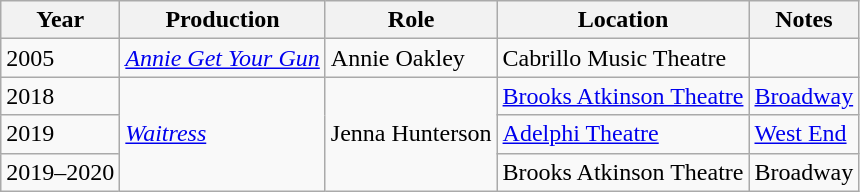<table class="wikitable">
<tr>
<th>Year</th>
<th>Production</th>
<th>Role</th>
<th>Location</th>
<th>Notes</th>
</tr>
<tr>
<td>2005</td>
<td><em><a href='#'>Annie Get Your Gun</a></em></td>
<td>Annie Oakley</td>
<td>Cabrillo Music Theatre</td>
<td></td>
</tr>
<tr>
<td>2018</td>
<td rowspan="3"><em><a href='#'>Waitress</a></em></td>
<td rowspan="3">Jenna Hunterson</td>
<td><a href='#'>Brooks Atkinson Theatre</a></td>
<td><a href='#'>Broadway</a></td>
</tr>
<tr>
<td>2019</td>
<td><a href='#'>Adelphi Theatre</a></td>
<td><a href='#'>West End</a></td>
</tr>
<tr>
<td>2019–2020</td>
<td>Brooks Atkinson Theatre</td>
<td>Broadway</td>
</tr>
</table>
